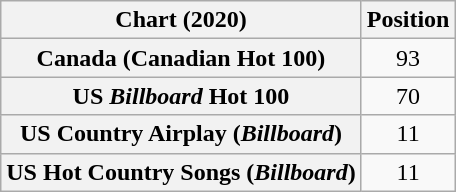<table class="wikitable sortable plainrowheaders" style="text-align:center">
<tr>
<th scope="col">Chart (2020)</th>
<th scope="col">Position</th>
</tr>
<tr>
<th scope="row">Canada (Canadian Hot 100)</th>
<td>93</td>
</tr>
<tr>
<th scope="row">US <em>Billboard</em> Hot 100</th>
<td>70</td>
</tr>
<tr>
<th scope="row">US Country Airplay (<em>Billboard</em>)</th>
<td>11</td>
</tr>
<tr>
<th scope="row">US Hot Country Songs (<em>Billboard</em>)</th>
<td>11</td>
</tr>
</table>
